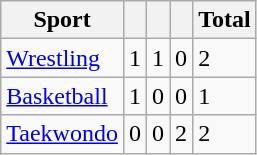<table class="wikitable sortable">
<tr>
<th>Sport</th>
<th></th>
<th></th>
<th></th>
<th>Total</th>
</tr>
<tr>
<td><a href='#'>Wrestling</a></td>
<td>1</td>
<td>1</td>
<td>0</td>
<td>2</td>
</tr>
<tr>
<td><a href='#'>Basketball</a></td>
<td>1</td>
<td>0</td>
<td>0</td>
<td>1</td>
</tr>
<tr>
<td><a href='#'>Taekwondo</a></td>
<td>0</td>
<td>0</td>
<td>2</td>
<td>2</td>
</tr>
</table>
